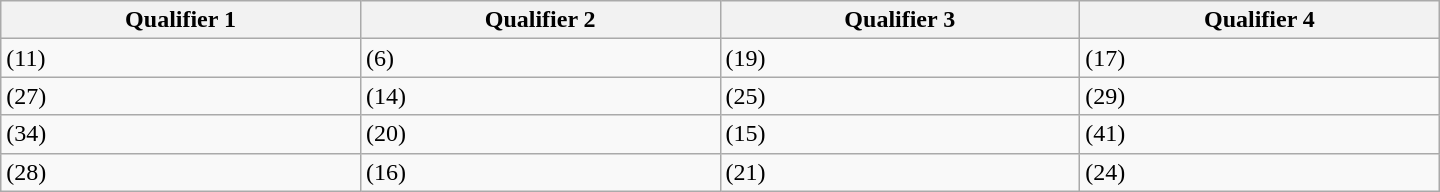<table class="wikitable" width=960>
<tr>
<th width=25%>Qualifier 1</th>
<th width=25%>Qualifier 2</th>
<th width=25%>Qualifier 3</th>
<th width=25%>Qualifier 4</th>
</tr>
<tr>
<td> (11)</td>
<td> (6)</td>
<td> (19)</td>
<td> (17)</td>
</tr>
<tr>
<td> (27)</td>
<td> (14)</td>
<td> (25)</td>
<td> (29)</td>
</tr>
<tr>
<td> (34)</td>
<td> (20)</td>
<td> (15)</td>
<td> (41)</td>
</tr>
<tr>
<td> (28)</td>
<td> (16)</td>
<td> (21)</td>
<td> (24)</td>
</tr>
</table>
